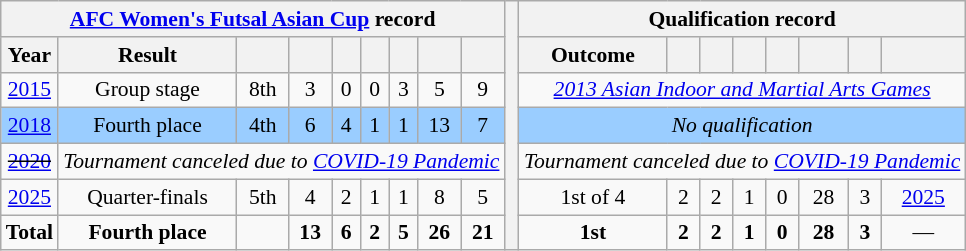<table class="wikitable" style="text-align: center;font-size:90%;">
<tr>
<th colspan="9"><a href='#'>AFC Women's Futsal Asian Cup</a> record</th>
<th style="width:1.5%;" rowspan=7></th>
<th colspan="8">Qualification record</th>
</tr>
<tr>
<th>Year</th>
<th>Result</th>
<th></th>
<th></th>
<th></th>
<th></th>
<th></th>
<th></th>
<th></th>
<th>Outcome</th>
<th></th>
<th></th>
<th></th>
<th></th>
<th></th>
<th></th>
<th></th>
</tr>
<tr>
<td> <a href='#'>2015</a></td>
<td>Group stage</td>
<td>8th</td>
<td>3</td>
<td>0</td>
<td>0</td>
<td>3</td>
<td>5</td>
<td>9</td>
<td colspan="8"><em><a href='#'>2013 Asian Indoor and Martial Arts Games</a></em></td>
</tr>
<tr bgcolor=#9acdff>
<td> <a href='#'>2018</a></td>
<td>Fourth place</td>
<td>4th</td>
<td>6</td>
<td>4</td>
<td>1</td>
<td>1</td>
<td>13</td>
<td>7</td>
<td colspan="8"><em>No qualification</em></td>
</tr>
<tr>
<td> <s><a href='#'>2020</a></s></td>
<td colspan="8"><em>Tournament canceled due to <a href='#'>COVID-19 Pandemic</a></em></td>
<td colspan="8"><em>Tournament canceled due to <a href='#'>COVID-19 Pandemic</a></em></td>
</tr>
<tr>
<td> <a href='#'>2025</a></td>
<td>Quarter-finals</td>
<td>5th</td>
<td>4</td>
<td>2</td>
<td>1</td>
<td>1</td>
<td>8</td>
<td>5</td>
<td>1st of 4</td>
<td>2</td>
<td>2</td>
<td>1</td>
<td>0</td>
<td>28</td>
<td>3</td>
<td><a href='#'>2025</a></td>
</tr>
<tr>
<td><strong>Total</strong></td>
<td><strong>Fourth place</strong></td>
<td><strong></strong></td>
<td><strong>13</strong></td>
<td><strong>6</strong></td>
<td><strong>2</strong></td>
<td><strong>5</strong></td>
<td><strong>26</strong></td>
<td><strong>21</strong></td>
<td><strong>1st</strong></td>
<td><strong>2</strong></td>
<td><strong>2</strong></td>
<td><strong>1</strong></td>
<td><strong>0</strong></td>
<td><strong>28</strong></td>
<td><strong>3</strong></td>
<td>—</td>
</tr>
</table>
